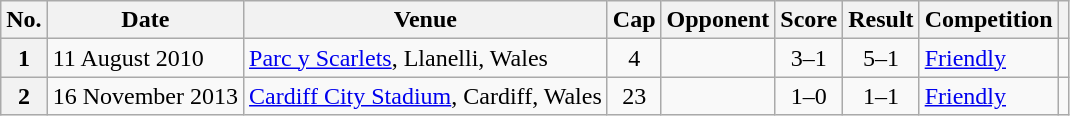<table class="wikitable plainrowheaders sortable">
<tr>
<th scope=col>No.</th>
<th scope=col data-sort-type=date>Date</th>
<th scope=col>Venue</th>
<th scope=col>Cap</th>
<th scope=col>Opponent</th>
<th scope=col>Score</th>
<th scope=col>Result</th>
<th scope=col>Competition</th>
<th scope=col class=unsortable></th>
</tr>
<tr>
<th scope=row style="text-align: center">1</th>
<td>11 August 2010</td>
<td><a href='#'>Parc y Scarlets</a>, Llanelli, Wales</td>
<td align=center>4</td>
<td></td>
<td align=center>3–1</td>
<td align=center>5–1</td>
<td><a href='#'>Friendly</a></td>
<td align=center></td>
</tr>
<tr>
<th scope=row style="text-align: center">2</th>
<td>16 November 2013</td>
<td><a href='#'>Cardiff City Stadium</a>, Cardiff, Wales</td>
<td align=center>23</td>
<td></td>
<td align=center>1–0</td>
<td align=center>1–1</td>
<td><a href='#'>Friendly</a></td>
<td align=center></td>
</tr>
</table>
